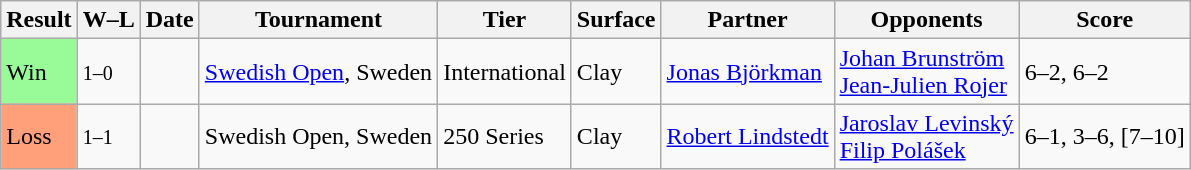<table class="sortable wikitable">
<tr>
<th>Result</th>
<th class="unsortable">W–L</th>
<th>Date</th>
<th>Tournament</th>
<th>Tier</th>
<th>Surface</th>
<th>Partner</th>
<th>Opponents</th>
<th class="unsortable">Score</th>
</tr>
<tr>
<td bgcolor=98FB98>Win</td>
<td><small>1–0</small></td>
<td><a href='#'></a></td>
<td><a href='#'>Swedish Open</a>, Sweden</td>
<td>International</td>
<td>Clay</td>
<td> <a href='#'>Jonas Björkman</a></td>
<td> <a href='#'>Johan Brunström</a><br> <a href='#'>Jean-Julien Rojer</a></td>
<td>6–2, 6–2</td>
</tr>
<tr>
<td bgcolor=FFA07A>Loss</td>
<td><small>1–1</small></td>
<td><a href='#'></a></td>
<td>Swedish Open, Sweden</td>
<td>250 Series</td>
<td>Clay</td>
<td> <a href='#'>Robert Lindstedt</a></td>
<td> <a href='#'>Jaroslav Levinský</a><br> <a href='#'>Filip Polášek</a></td>
<td>6–1, 3–6, [7–10]</td>
</tr>
</table>
